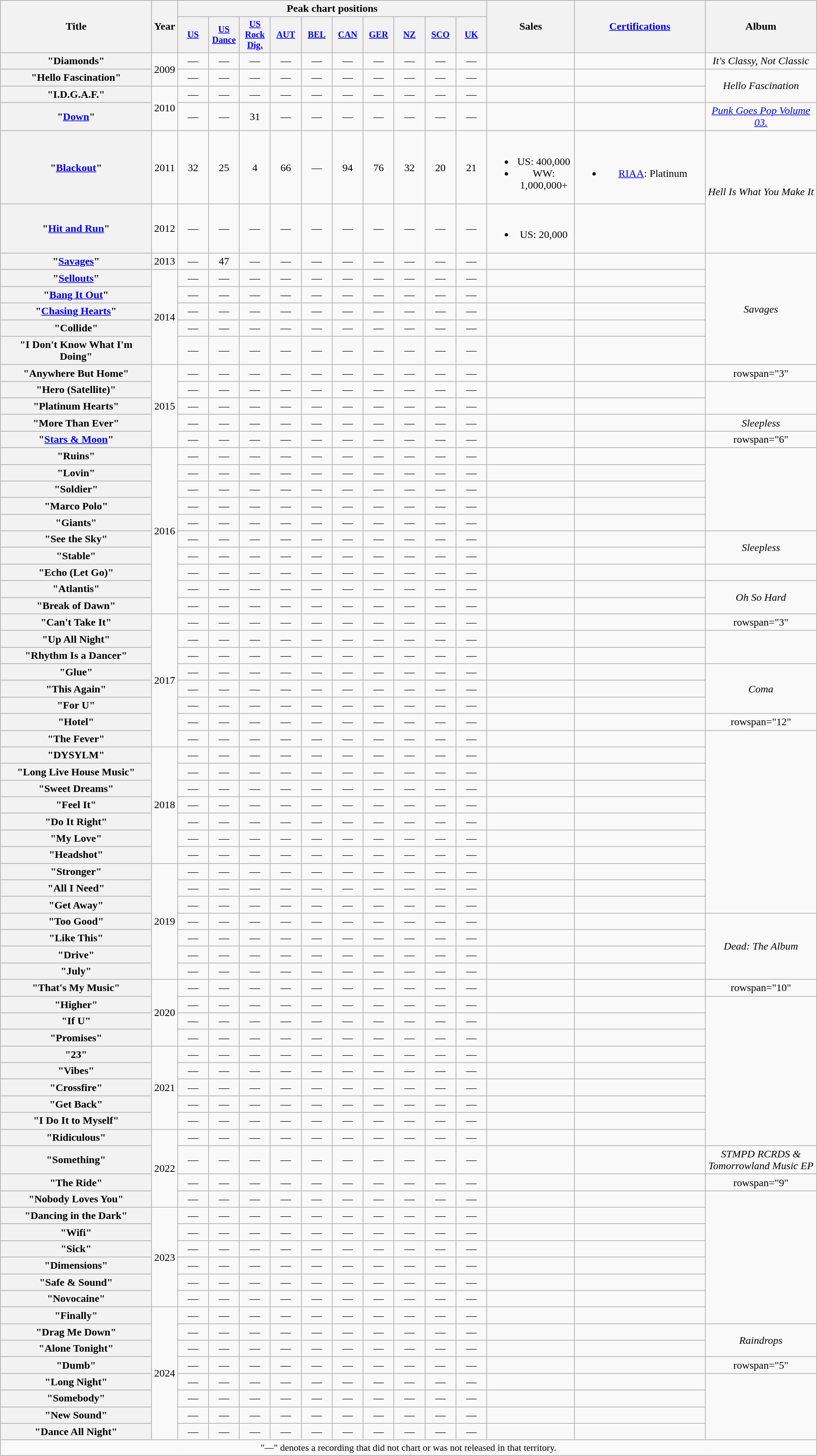<table class="wikitable plainrowheaders" style="text-align:center;">
<tr>
<th rowspan="2" style="width:14em;">Title</th>
<th rowspan="2">Year</th>
<th colspan="10">Peak chart positions</th>
<th rowspan="2">Sales</th>
<th rowspan="2" style="width:12em;"><a href='#'>Certifications</a><br></th>
<th rowspan="2">Album</th>
</tr>
<tr>
<th scope="col" style="width:3em;font-size:85%;"><a href='#'>US</a><br></th>
<th scope="col" style="width:3em;font-size:85%;"><a href='#'>US<br>Dance</a><br></th>
<th scope="col" style="width:3em;font-size:85%;"><a href='#'>US<br>Rock Dig.</a><br></th>
<th scope="col" style="width:3em;font-size:85%;"><a href='#'>AUT</a><br></th>
<th scope="col" style="width:3em;font-size:85%;"><a href='#'>BEL</a><br></th>
<th scope="col" style="width:3em;font-size:85%;"><a href='#'>CAN</a><br></th>
<th scope="col" style="width:3em;font-size:85%;"><a href='#'>GER</a><br></th>
<th scope="col" style="width:3em;font-size:85%;"><a href='#'>NZ</a><br></th>
<th scope="col" style="width:3em;font-size:85%;"><a href='#'>SCO</a><br></th>
<th scope="col" style="width:3em;font-size:85%;"><a href='#'>UK</a><br></th>
</tr>
<tr>
<th scope="row">"Diamonds"</th>
<td rowspan="2">2009</td>
<td>—</td>
<td>—</td>
<td>—</td>
<td>—</td>
<td>—</td>
<td>—</td>
<td>—</td>
<td>—</td>
<td>—</td>
<td>—</td>
<td></td>
<td></td>
<td><em>It's Classy, Not Classic</em></td>
</tr>
<tr>
<th scope="row">"Hello Fascination"</th>
<td>—</td>
<td>—</td>
<td>—</td>
<td>—</td>
<td>—</td>
<td>—</td>
<td>—</td>
<td>—</td>
<td>—</td>
<td>—</td>
<td></td>
<td></td>
<td rowspan="2"><em>Hello Fascination</em></td>
</tr>
<tr>
<th scope="row">"I.D.G.A.F."</th>
<td rowspan="2">2010</td>
<td>—</td>
<td>—</td>
<td>—</td>
<td>—</td>
<td>—</td>
<td>—</td>
<td>—</td>
<td>—</td>
<td>—</td>
<td>—</td>
<td></td>
<td></td>
</tr>
<tr>
<th scope="row">"<a href='#'>Down</a>"</th>
<td>—</td>
<td>—</td>
<td>31</td>
<td>—</td>
<td>—</td>
<td>—</td>
<td>—</td>
<td>—</td>
<td>—</td>
<td>—</td>
<td></td>
<td></td>
<td><em><a href='#'>Punk Goes Pop Volume 03.</a></em></td>
</tr>
<tr>
<th scope="row">"<a href='#'>Blackout</a>"</th>
<td>2011</td>
<td>32</td>
<td>25</td>
<td>4</td>
<td>66</td>
<td>—</td>
<td>94</td>
<td>76</td>
<td>32</td>
<td>20</td>
<td>21</td>
<td><br><ul><li>US: 400,000</li><li>WW: 1,000,000+</li></ul></td>
<td><br><ul><li><a href='#'>RIAA</a>: Platinum</li></ul></td>
<td rowspan="2"><em>Hell Is What You Make It</em></td>
</tr>
<tr>
<th scope="row">"<a href='#'>Hit and Run</a>"</th>
<td>2012</td>
<td>—</td>
<td>—</td>
<td>—</td>
<td>—</td>
<td>—</td>
<td>—</td>
<td>—</td>
<td>—</td>
<td>—</td>
<td>—</td>
<td><br><ul><li>US: 20,000</li></ul></td>
<td></td>
</tr>
<tr>
<th scope="row">"<a href='#'>Savages</a>"</th>
<td>2013</td>
<td>—</td>
<td>47</td>
<td>—</td>
<td>—</td>
<td>—</td>
<td>—</td>
<td>—</td>
<td>—</td>
<td>—</td>
<td>—</td>
<td></td>
<td></td>
<td rowspan="6"><em>Savages</em></td>
</tr>
<tr>
<th scope="row">"<a href='#'>Sellouts</a>"</th>
<td rowspan="5">2014</td>
<td>—</td>
<td>—</td>
<td>—</td>
<td>—</td>
<td>—</td>
<td>—</td>
<td>—</td>
<td>—</td>
<td>—</td>
<td>—</td>
<td></td>
<td></td>
</tr>
<tr>
<th scope="row">"<a href='#'>Bang It Out</a>"</th>
<td>—</td>
<td>—</td>
<td>—</td>
<td>—</td>
<td>—</td>
<td>—</td>
<td>—</td>
<td>—</td>
<td>—</td>
<td>—</td>
<td></td>
<td></td>
</tr>
<tr>
<th scope="row">"<a href='#'>Chasing Hearts</a>"</th>
<td>—</td>
<td>—</td>
<td>—</td>
<td>—</td>
<td>—</td>
<td>—</td>
<td>—</td>
<td>—</td>
<td>—</td>
<td>—</td>
<td></td>
<td></td>
</tr>
<tr>
<th scope="row">"Collide"</th>
<td>—</td>
<td>—</td>
<td>—</td>
<td>—</td>
<td>—</td>
<td>—</td>
<td>—</td>
<td>—</td>
<td>—</td>
<td>—</td>
<td></td>
<td></td>
</tr>
<tr>
<th scope="row">"I Don't Know What I'm Doing"</th>
<td>—</td>
<td>—</td>
<td>—</td>
<td>—</td>
<td>—</td>
<td>—</td>
<td>—</td>
<td>—</td>
<td>—</td>
<td>—</td>
<td></td>
<td></td>
</tr>
<tr>
<th scope="row">"Anywhere But Home" </th>
<td rowspan="5">2015</td>
<td>—</td>
<td>—</td>
<td>—</td>
<td>—</td>
<td>—</td>
<td>—</td>
<td>—</td>
<td>—</td>
<td>—</td>
<td>—</td>
<td></td>
<td></td>
<td>rowspan="3" </td>
</tr>
<tr>
<th scope="row">"Hero (Satellite)"</th>
<td>—</td>
<td>—</td>
<td>—</td>
<td>—</td>
<td>—</td>
<td>—</td>
<td>—</td>
<td>—</td>
<td>—</td>
<td>—</td>
<td></td>
<td></td>
</tr>
<tr>
<th scope="row">"Platinum Hearts" </th>
<td>—</td>
<td>—</td>
<td>—</td>
<td>—</td>
<td>—</td>
<td>—</td>
<td>—</td>
<td>—</td>
<td>—</td>
<td>—</td>
<td></td>
<td></td>
</tr>
<tr>
<th scope="row">"More Than Ever" </th>
<td>—</td>
<td>—</td>
<td>—</td>
<td>—</td>
<td>—</td>
<td>—</td>
<td>—</td>
<td>—</td>
<td>—</td>
<td>—</td>
<td></td>
<td></td>
<td><em>Sleepless</em></td>
</tr>
<tr>
<th scope="row">"<a href='#'>Stars & Moon</a>" </th>
<td>—</td>
<td>—</td>
<td>—</td>
<td>—</td>
<td>—</td>
<td>—</td>
<td>—</td>
<td>—</td>
<td>—</td>
<td>—</td>
<td></td>
<td></td>
<td>rowspan="6" </td>
</tr>
<tr>
<th scope="row">"Ruins" </th>
<td rowspan="10">2016</td>
<td>—</td>
<td>—</td>
<td>—</td>
<td>—</td>
<td>—</td>
<td>—</td>
<td>—</td>
<td>—</td>
<td>—</td>
<td>—</td>
<td></td>
<td></td>
</tr>
<tr>
<th scope="row">"Lovin" </th>
<td>—</td>
<td>—</td>
<td>—</td>
<td>—</td>
<td>—</td>
<td>—</td>
<td>—</td>
<td>—</td>
<td>—</td>
<td>—</td>
<td></td>
<td></td>
</tr>
<tr>
<th scope="row">"Soldier" </th>
<td>—</td>
<td>—</td>
<td>—</td>
<td>—</td>
<td>—</td>
<td>—</td>
<td>—</td>
<td>—</td>
<td>—</td>
<td>—</td>
<td></td>
<td></td>
</tr>
<tr>
<th scope="row">"Marco Polo" </th>
<td>—</td>
<td>—</td>
<td>—</td>
<td>—</td>
<td>—</td>
<td>—</td>
<td>—</td>
<td>—</td>
<td>—</td>
<td>—</td>
<td></td>
<td></td>
</tr>
<tr>
<th scope="row">"Giants" </th>
<td>—</td>
<td>—</td>
<td>—</td>
<td>—</td>
<td>—</td>
<td>—</td>
<td>—</td>
<td>—</td>
<td>—</td>
<td>—</td>
<td></td>
<td></td>
</tr>
<tr>
<th scope="row">"See the Sky" </th>
<td>—</td>
<td>—</td>
<td>—</td>
<td>—</td>
<td>—</td>
<td>—</td>
<td>—</td>
<td>—</td>
<td>—</td>
<td>—</td>
<td></td>
<td></td>
<td rowspan="2"><em>Sleepless</em></td>
</tr>
<tr>
<th scope="row">"Stable" </th>
<td>—</td>
<td>—</td>
<td>—</td>
<td>—</td>
<td>—</td>
<td>—</td>
<td>—</td>
<td>—</td>
<td>—</td>
<td>—</td>
<td></td>
<td></td>
</tr>
<tr>
<th scope="row">"Echo (Let Go)" </th>
<td>—</td>
<td>—</td>
<td>—</td>
<td>—</td>
<td>—</td>
<td>—</td>
<td>—</td>
<td>—</td>
<td>—</td>
<td>—</td>
<td></td>
<td></td>
<td></td>
</tr>
<tr>
<th scope="row">"Atlantis"</th>
<td>—</td>
<td>—</td>
<td>—</td>
<td>—</td>
<td>—</td>
<td>—</td>
<td>—</td>
<td>—</td>
<td>—</td>
<td>—</td>
<td></td>
<td></td>
<td rowspan="2"><em>Oh So Hard</em></td>
</tr>
<tr>
<th scope="row">"Break of Dawn"</th>
<td>—</td>
<td>—</td>
<td>—</td>
<td>—</td>
<td>—</td>
<td>—</td>
<td>—</td>
<td>—</td>
<td>—</td>
<td>—</td>
<td></td>
<td></td>
</tr>
<tr>
<th scope="row">"Can't Take It" </th>
<td rowspan="8">2017</td>
<td>—</td>
<td>—</td>
<td>—</td>
<td>—</td>
<td>—</td>
<td>—</td>
<td>—</td>
<td>—</td>
<td>—</td>
<td>—</td>
<td></td>
<td></td>
<td>rowspan="3" </td>
</tr>
<tr>
<th scope="row">"Up All Night" </th>
<td>—</td>
<td>—</td>
<td>—</td>
<td>—</td>
<td>—</td>
<td>—</td>
<td>—</td>
<td>—</td>
<td>—</td>
<td>—</td>
<td></td>
<td></td>
</tr>
<tr>
<th scope="row">"Rhythm Is a Dancer" </th>
<td>—</td>
<td>—</td>
<td>—</td>
<td>—</td>
<td>—</td>
<td>—</td>
<td>—</td>
<td>—</td>
<td>—</td>
<td>—</td>
<td></td>
<td></td>
</tr>
<tr>
<th scope="row">"Glue"</th>
<td>—</td>
<td>—</td>
<td>—</td>
<td>—</td>
<td>—</td>
<td>—</td>
<td>—</td>
<td>—</td>
<td>—</td>
<td>—</td>
<td></td>
<td></td>
<td rowspan="3"><em>Coma</em></td>
</tr>
<tr>
<th scope="row">"This Again"</th>
<td>—</td>
<td>—</td>
<td>—</td>
<td>—</td>
<td>—</td>
<td>—</td>
<td>—</td>
<td>—</td>
<td>—</td>
<td>—</td>
<td></td>
<td></td>
</tr>
<tr>
<th scope="row">"For U"</th>
<td>—</td>
<td>—</td>
<td>—</td>
<td>—</td>
<td>—</td>
<td>—</td>
<td>—</td>
<td>—</td>
<td>—</td>
<td>—</td>
<td></td>
<td></td>
</tr>
<tr>
<th scope="row">"Hotel" </th>
<td>—</td>
<td>—</td>
<td>—</td>
<td>—</td>
<td>—</td>
<td>—</td>
<td>—</td>
<td>—</td>
<td>—</td>
<td>—</td>
<td></td>
<td></td>
<td>rowspan="12" </td>
</tr>
<tr>
<th scope="row">"The Fever"</th>
<td>—</td>
<td>—</td>
<td>—</td>
<td>—</td>
<td>—</td>
<td>—</td>
<td>—</td>
<td>—</td>
<td>—</td>
<td>—</td>
<td></td>
<td></td>
</tr>
<tr>
<th scope="row">"DYSYLM" </th>
<td rowspan="7">2018</td>
<td>—</td>
<td>—</td>
<td>—</td>
<td>—</td>
<td>—</td>
<td>—</td>
<td>—</td>
<td>—</td>
<td>—</td>
<td>—</td>
<td></td>
<td></td>
</tr>
<tr>
<th scope="row">"Long Live House Music" </th>
<td>—</td>
<td>—</td>
<td>—</td>
<td>—</td>
<td>—</td>
<td>—</td>
<td>—</td>
<td>—</td>
<td>—</td>
<td>—</td>
<td></td>
<td></td>
</tr>
<tr>
<th scope="row">"Sweet Dreams" </th>
<td>—</td>
<td>—</td>
<td>—</td>
<td>—</td>
<td>—</td>
<td>—</td>
<td>—</td>
<td>—</td>
<td>—</td>
<td>—</td>
<td></td>
<td></td>
</tr>
<tr>
<th scope="row">"Feel It" </th>
<td>—</td>
<td>—</td>
<td>—</td>
<td>—</td>
<td>—</td>
<td>—</td>
<td>—</td>
<td>—</td>
<td>—</td>
<td>—</td>
<td></td>
<td></td>
</tr>
<tr>
<th scope="row">"Do It Right" </th>
<td>—</td>
<td>—</td>
<td>—</td>
<td>—</td>
<td>—</td>
<td>—</td>
<td>—</td>
<td>—</td>
<td>—</td>
<td>—</td>
<td></td>
<td></td>
</tr>
<tr>
<th scope="row">"My Love" </th>
<td>—</td>
<td>—</td>
<td>—</td>
<td>—</td>
<td>—</td>
<td>—</td>
<td>—</td>
<td>—</td>
<td>—</td>
<td>—</td>
<td></td>
<td></td>
</tr>
<tr>
<th scope="row">"Headshot" </th>
<td>—</td>
<td>—</td>
<td>—</td>
<td>—</td>
<td>—</td>
<td>—</td>
<td>—</td>
<td>—</td>
<td>—</td>
<td>—</td>
<td></td>
<td></td>
</tr>
<tr>
<th scope="row">"Stronger" </th>
<td rowspan="7">2019</td>
<td>—</td>
<td>—</td>
<td>—</td>
<td>—</td>
<td>—</td>
<td>—</td>
<td>—</td>
<td>—</td>
<td>—</td>
<td>—</td>
<td></td>
<td></td>
</tr>
<tr>
<th scope="row">"All I Need" </th>
<td>—</td>
<td>—</td>
<td>—</td>
<td>—</td>
<td>—</td>
<td>—</td>
<td>—</td>
<td>—</td>
<td>—</td>
<td>—</td>
<td></td>
<td></td>
</tr>
<tr>
<th scope="row">"Get Away" </th>
<td>—</td>
<td>—</td>
<td>—</td>
<td>—</td>
<td>—</td>
<td>—</td>
<td>—</td>
<td>—</td>
<td>—</td>
<td>—</td>
<td></td>
<td></td>
</tr>
<tr>
<th scope="row">"Too Good"</th>
<td>—</td>
<td>—</td>
<td>—</td>
<td>—</td>
<td>—</td>
<td>—</td>
<td>—</td>
<td>—</td>
<td>—</td>
<td>—</td>
<td></td>
<td></td>
<td rowspan="4"><em>Dead: The Album</em></td>
</tr>
<tr>
<th scope="row">"Like This"</th>
<td>—</td>
<td>—</td>
<td>—</td>
<td>—</td>
<td>—</td>
<td>—</td>
<td>—</td>
<td>—</td>
<td>—</td>
<td>—</td>
<td></td>
<td></td>
</tr>
<tr>
<th scope="row">"Drive"</th>
<td>—</td>
<td>—</td>
<td>—</td>
<td>—</td>
<td>—</td>
<td>—</td>
<td>—</td>
<td>—</td>
<td>—</td>
<td>—</td>
<td></td>
<td></td>
</tr>
<tr>
<th scope="row">"July"</th>
<td>—</td>
<td>—</td>
<td>—</td>
<td>—</td>
<td>—</td>
<td>—</td>
<td>—</td>
<td>—</td>
<td>—</td>
<td>—</td>
<td></td>
<td></td>
</tr>
<tr>
<th scope="row">"That's My Music"</th>
<td rowspan="4">2020</td>
<td>—</td>
<td>—</td>
<td>—</td>
<td>—</td>
<td>—</td>
<td>—</td>
<td>—</td>
<td>—</td>
<td>—</td>
<td>—</td>
<td></td>
<td></td>
<td>rowspan="10" </td>
</tr>
<tr>
<th scope="row">"Higher" </th>
<td>—</td>
<td>—</td>
<td>—</td>
<td>—</td>
<td>—</td>
<td>—</td>
<td>—</td>
<td>—</td>
<td>—</td>
<td>—</td>
<td></td>
<td></td>
</tr>
<tr>
<th scope="row">"If U" </th>
<td>—</td>
<td>—</td>
<td>—</td>
<td>—</td>
<td>—</td>
<td>—</td>
<td>—</td>
<td>—</td>
<td>—</td>
<td>—</td>
<td></td>
<td></td>
</tr>
<tr>
<th scope="row">"Promises" </th>
<td>—</td>
<td>—</td>
<td>—</td>
<td>—</td>
<td>—</td>
<td>—</td>
<td>—</td>
<td>—</td>
<td>—</td>
<td>—</td>
<td></td>
<td></td>
</tr>
<tr>
<th scope="row">"23"</th>
<td rowspan="5">2021</td>
<td>—</td>
<td>—</td>
<td>—</td>
<td>—</td>
<td>—</td>
<td>—</td>
<td>—</td>
<td>—</td>
<td>—</td>
<td>—</td>
<td></td>
<td></td>
</tr>
<tr>
<th scope="row">"Vibes" </th>
<td>—</td>
<td>—</td>
<td>—</td>
<td>—</td>
<td>—</td>
<td>—</td>
<td>—</td>
<td>—</td>
<td>—</td>
<td>—</td>
<td></td>
<td></td>
</tr>
<tr>
<th scope="row">"Crossfire" </th>
<td>—</td>
<td>—</td>
<td>—</td>
<td>—</td>
<td>—</td>
<td>—</td>
<td>—</td>
<td>—</td>
<td>—</td>
<td>—</td>
<td></td>
<td></td>
</tr>
<tr>
<th scope="row">"Get Back" </th>
<td>—</td>
<td>—</td>
<td>—</td>
<td>—</td>
<td>—</td>
<td>—</td>
<td>—</td>
<td>—</td>
<td>—</td>
<td>—</td>
<td></td>
<td></td>
</tr>
<tr>
<th scope="row">"I Do It to Myself"</th>
<td>—</td>
<td>—</td>
<td>—</td>
<td>—</td>
<td>—</td>
<td>—</td>
<td>—</td>
<td>—</td>
<td>—</td>
<td>—</td>
<td></td>
<td></td>
</tr>
<tr>
<th scope="row">"Ridiculous"</th>
<td rowspan="4">2022</td>
<td>—</td>
<td>—</td>
<td>—</td>
<td>—</td>
<td>—</td>
<td>—</td>
<td>—</td>
<td>—</td>
<td>—</td>
<td>—</td>
<td></td>
<td></td>
</tr>
<tr>
<th scope="row">"Something" </th>
<td>—</td>
<td>—</td>
<td>—</td>
<td>—</td>
<td>—</td>
<td>—</td>
<td>—</td>
<td>—</td>
<td>—</td>
<td>—</td>
<td></td>
<td></td>
<td><em>STMPD RCRDS & Tomorrowland Music EP</em></td>
</tr>
<tr>
<th scope="row">"The Ride"</th>
<td>—</td>
<td>—</td>
<td>—</td>
<td>—</td>
<td>—</td>
<td>—</td>
<td>—</td>
<td>—</td>
<td>—</td>
<td>—</td>
<td></td>
<td></td>
<td>rowspan="9" </td>
</tr>
<tr>
<th scope="row">"Nobody Loves You" </th>
<td>—</td>
<td>—</td>
<td>—</td>
<td>—</td>
<td>—</td>
<td>—</td>
<td>—</td>
<td>—</td>
<td>—</td>
<td>—</td>
<td></td>
<td></td>
</tr>
<tr>
<th scope="row">"Dancing in the Dark" </th>
<td rowspan="6">2023</td>
<td>—</td>
<td>—</td>
<td>—</td>
<td>—</td>
<td>—</td>
<td>—</td>
<td>—</td>
<td>—</td>
<td>—</td>
<td>—</td>
<td></td>
<td></td>
</tr>
<tr>
<th scope="row">"Wifi"</th>
<td>—</td>
<td>—</td>
<td>—</td>
<td>—</td>
<td>—</td>
<td>—</td>
<td>—</td>
<td>—</td>
<td>—</td>
<td>—</td>
<td></td>
<td></td>
</tr>
<tr>
<th scope="row">"Sick"</th>
<td>—</td>
<td>—</td>
<td>—</td>
<td>—</td>
<td>—</td>
<td>—</td>
<td>—</td>
<td>—</td>
<td>—</td>
<td>—</td>
<td></td>
<td></td>
</tr>
<tr>
<th scope="row">"Dimensions"</th>
<td>—</td>
<td>—</td>
<td>—</td>
<td>—</td>
<td>—</td>
<td>—</td>
<td>—</td>
<td>—</td>
<td>—</td>
<td>—</td>
<td></td>
<td></td>
</tr>
<tr>
<th scope="row">"Safe & Sound" </th>
<td>—</td>
<td>—</td>
<td>—</td>
<td>—</td>
<td>—</td>
<td>—</td>
<td>—</td>
<td>—</td>
<td>—</td>
<td>—</td>
<td></td>
<td></td>
</tr>
<tr>
<th scope="row">"Novocaine" </th>
<td>—</td>
<td>—</td>
<td>—</td>
<td>—</td>
<td>—</td>
<td>—</td>
<td>—</td>
<td>—</td>
<td>—</td>
<td>—</td>
<td></td>
<td></td>
</tr>
<tr>
<th scope="row">"Finally" </th>
<td rowspan="8">2024</td>
<td>—</td>
<td>—</td>
<td>—</td>
<td>—</td>
<td>—</td>
<td>—</td>
<td>—</td>
<td>—</td>
<td>—</td>
<td>—</td>
<td></td>
<td></td>
</tr>
<tr>
<th scope="row">"Drag Me Down"</th>
<td>—</td>
<td>—</td>
<td>—</td>
<td>—</td>
<td>—</td>
<td>—</td>
<td>—</td>
<td>—</td>
<td>—</td>
<td>—</td>
<td></td>
<td></td>
<td rowspan="2"><em>Raindrops</em></td>
</tr>
<tr>
<th scope="row">"Alone Tonight"</th>
<td>—</td>
<td>—</td>
<td>—</td>
<td>—</td>
<td>—</td>
<td>—</td>
<td>—</td>
<td>—</td>
<td>—</td>
<td>—</td>
<td></td>
<td></td>
</tr>
<tr>
<th scope="row">"Dumb" </th>
<td>—</td>
<td>—</td>
<td>—</td>
<td>—</td>
<td>—</td>
<td>—</td>
<td>—</td>
<td>—</td>
<td>—</td>
<td>—</td>
<td></td>
<td></td>
<td>rowspan="5" </td>
</tr>
<tr>
<th scope="row">"Long Night" </th>
<td>—</td>
<td>—</td>
<td>—</td>
<td>—</td>
<td>—</td>
<td>—</td>
<td>—</td>
<td>—</td>
<td>—</td>
<td>—</td>
<td></td>
<td></td>
</tr>
<tr>
<th scope="row">"Somebody"</th>
<td>—</td>
<td>—</td>
<td>—</td>
<td>—</td>
<td>—</td>
<td>—</td>
<td>—</td>
<td>—</td>
<td>—</td>
<td>—</td>
<td></td>
<td></td>
</tr>
<tr>
<th scope="row">"New Sound"</th>
<td>—</td>
<td>—</td>
<td>—</td>
<td>—</td>
<td>—</td>
<td>—</td>
<td>—</td>
<td>—</td>
<td>—</td>
<td>—</td>
<td></td>
<td></td>
</tr>
<tr>
<th scope="row">"Dance All Night"</th>
<td>—</td>
<td>—</td>
<td>—</td>
<td>—</td>
<td>—</td>
<td>—</td>
<td>—</td>
<td>—</td>
<td>—</td>
<td>—</td>
<td></td>
<td></td>
</tr>
<tr>
<td colspan="15" style="font-size:90%">"—" denotes a recording that did not chart or was not released in that territory.</td>
</tr>
</table>
